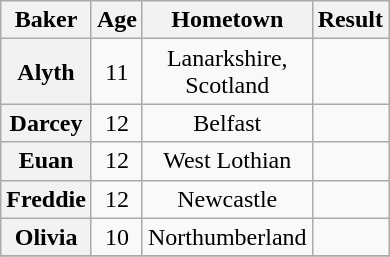<table class="wikitable sortable" style="display:inline-table; text-align:center">
<tr>
<th scope="col">Baker</th>
<th scope="col">Age</th>
<th scope="col">Hometown</th>
<th scope="col">Result</th>
</tr>
<tr>
<th scope="row">Alyth</th>
<td>11</td>
<td>Lanarkshire,<br>Scotland</td>
<td></td>
</tr>
<tr>
<th scope="row">Darcey</th>
<td>12</td>
<td>Belfast</td>
<td></td>
</tr>
<tr>
<th scope="row">Euan</th>
<td>12</td>
<td>West Lothian</td>
<td></td>
</tr>
<tr>
<th scope="row">Freddie</th>
<td>12</td>
<td>Newcastle</td>
<td></td>
</tr>
<tr>
<th scope="row">Olivia</th>
<td>10</td>
<td>Northumberland</td>
<td></td>
</tr>
<tr>
</tr>
</table>
